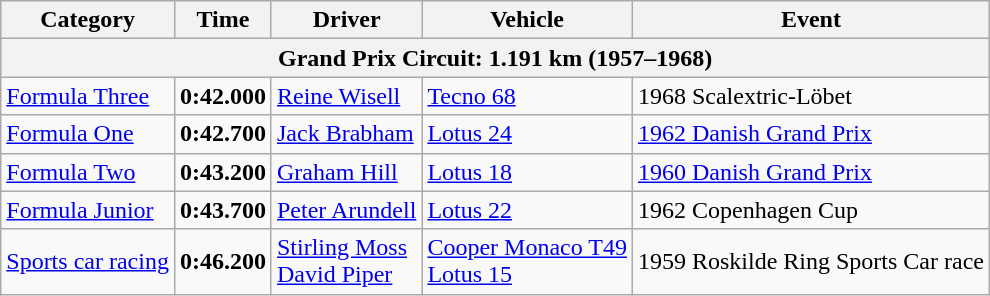<table class="wikitable">
<tr>
<th>Category</th>
<th>Time</th>
<th>Driver</th>
<th>Vehicle</th>
<th>Event</th>
</tr>
<tr>
<th colspan=5>Grand Prix Circuit: 1.191 km (1957–1968)</th>
</tr>
<tr>
<td><a href='#'>Formula Three</a></td>
<td><strong>0:42.000</strong></td>
<td><a href='#'>Reine Wisell</a></td>
<td><a href='#'>Tecno 68</a></td>
<td>1968 Scalextric-Löbet</td>
</tr>
<tr>
<td><a href='#'>Formula One</a></td>
<td><strong>0:42.700</strong></td>
<td><a href='#'>Jack Brabham</a></td>
<td><a href='#'>Lotus 24</a></td>
<td><a href='#'>1962 Danish Grand Prix</a></td>
</tr>
<tr>
<td><a href='#'>Formula Two</a></td>
<td><strong>0:43.200</strong></td>
<td><a href='#'>Graham Hill</a></td>
<td><a href='#'>Lotus 18</a></td>
<td><a href='#'>1960 Danish Grand Prix</a></td>
</tr>
<tr>
<td><a href='#'>Formula Junior</a></td>
<td><strong>0:43.700</strong></td>
<td><a href='#'>Peter Arundell</a></td>
<td><a href='#'>Lotus 22</a></td>
<td>1962 Copenhagen Cup</td>
</tr>
<tr>
<td><a href='#'>Sports car racing</a></td>
<td><strong>0:46.200</strong></td>
<td><a href='#'>Stirling Moss</a><br><a href='#'>David Piper</a></td>
<td><a href='#'>Cooper Monaco T49</a><br><a href='#'>Lotus 15</a></td>
<td>1959 Roskilde Ring Sports Car race</td>
</tr>
</table>
